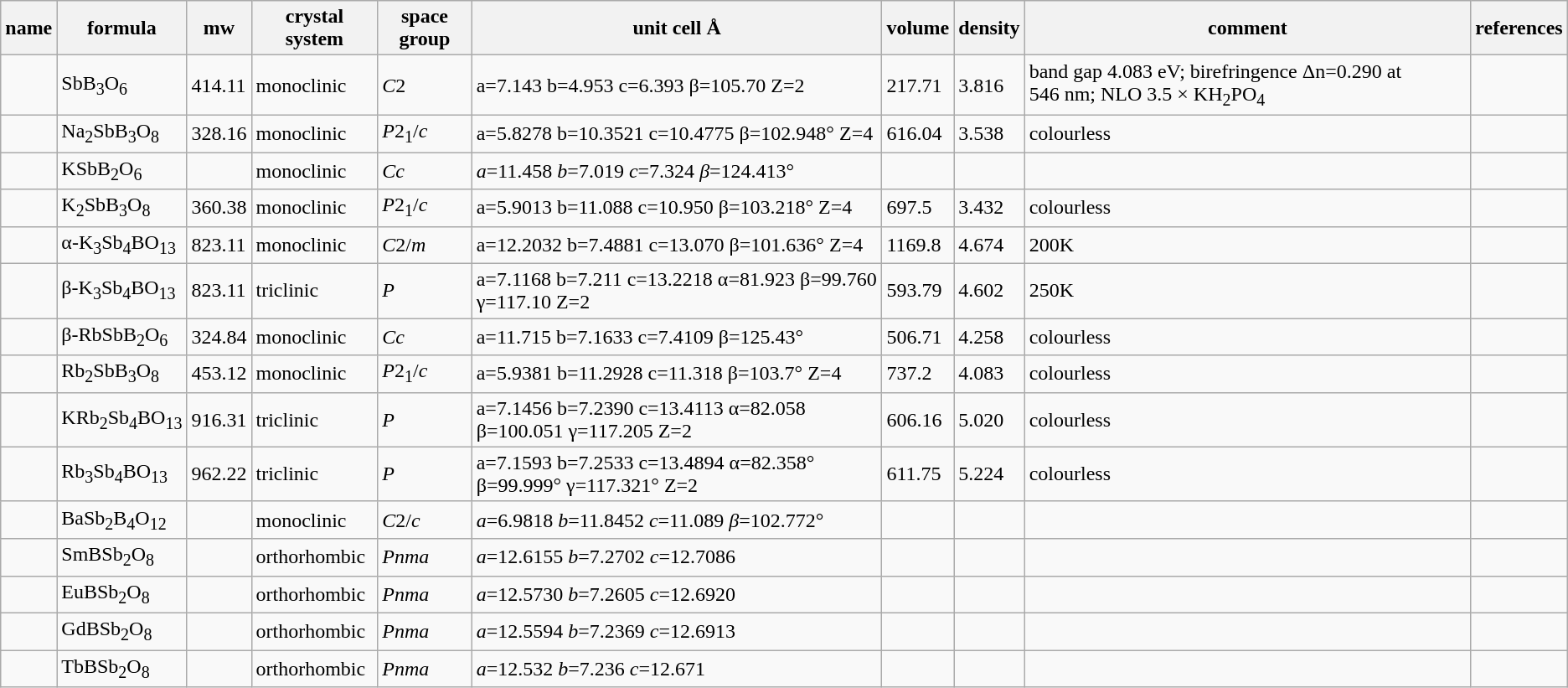<table class="wikitable">
<tr>
<th>name</th>
<th>formula</th>
<th>mw</th>
<th>crystal system</th>
<th>space group</th>
<th>unit cell Å</th>
<th>volume</th>
<th>density</th>
<th>comment</th>
<th>references</th>
</tr>
<tr>
<td></td>
<td>SbB<sub>3</sub>O<sub>6</sub></td>
<td>414.11</td>
<td>monoclinic</td>
<td><em>C</em>2</td>
<td>a=7.143 b=4.953 c=6.393 β=105.70 Z=2</td>
<td>217.71</td>
<td>3.816</td>
<td>band gap 4.083 eV; birefringence Δn=0.290 at 546 nm; NLO  3.5 × KH<sub>2</sub>PO<sub>4</sub></td>
<td></td>
</tr>
<tr>
<td></td>
<td>Na<sub>2</sub>SbB<sub>3</sub>O<sub>8</sub></td>
<td>328.16</td>
<td>monoclinic</td>
<td><em>P</em>2<sub>1</sub>/<em>c</em></td>
<td>a=5.8278 b=10.3521 c=10.4775 β=102.948° Z=4</td>
<td>616.04</td>
<td>3.538</td>
<td>colourless</td>
<td></td>
</tr>
<tr>
<td></td>
<td>KSbB<sub>2</sub>O<sub>6</sub></td>
<td></td>
<td>monoclinic</td>
<td><em>Cc</em></td>
<td><em>a</em>=11.458 <em>b</em>=7.019 <em>c</em>=7.324 <em>β</em>=124.413°</td>
<td></td>
<td></td>
<td></td>
<td></td>
</tr>
<tr>
<td></td>
<td>K<sub>2</sub>SbB<sub>3</sub>O<sub>8</sub></td>
<td>360.38</td>
<td>monoclinic</td>
<td><em>P</em>2<sub>1</sub>/<em>c</em></td>
<td>a=5.9013 b=11.088 c=10.950 β=103.218° Z=4</td>
<td>697.5</td>
<td>3.432</td>
<td>colourless</td>
<td></td>
</tr>
<tr>
<td></td>
<td>α-K<sub>3</sub>Sb<sub>4</sub>BO<sub>13</sub></td>
<td>823.11</td>
<td>monoclinic</td>
<td><em>C</em>2/<em>m</em></td>
<td>a=12.2032 b=7.4881 c=13.070 β=101.636° Z=4</td>
<td>1169.8</td>
<td>4.674</td>
<td>200K</td>
<td></td>
</tr>
<tr>
<td></td>
<td>β-K<sub>3</sub>Sb<sub>4</sub>BO<sub>13</sub></td>
<td>823.11</td>
<td>triclinic</td>
<td><em>P</em></td>
<td>a=7.1168 b=7.211 c=13.2218 α=81.923 β=99.760 γ=117.10 Z=2</td>
<td>593.79</td>
<td>4.602</td>
<td>250K</td>
<td></td>
</tr>
<tr>
<td></td>
<td>β-RbSbB<sub>2</sub>O<sub>6</sub></td>
<td>324.84</td>
<td>monoclinic</td>
<td><em>Cc</em></td>
<td>a=11.715 b=7.1633 c=7.4109 β=125.43°</td>
<td>506.71</td>
<td>4.258</td>
<td>colourless</td>
<td></td>
</tr>
<tr>
<td></td>
<td>Rb<sub>2</sub>SbB<sub>3</sub>O<sub>8</sub></td>
<td>453.12</td>
<td>monoclinic</td>
<td><em>P</em>2<sub>1</sub>/<em>c</em></td>
<td>a=5.9381 b=11.2928 c=11.318 β=103.7° Z=4</td>
<td>737.2</td>
<td>4.083</td>
<td>colourless</td>
<td></td>
</tr>
<tr>
<td></td>
<td>KRb<sub>2</sub>Sb<sub>4</sub>BO<sub>13</sub></td>
<td>916.31</td>
<td>triclinic</td>
<td><em>P</em></td>
<td>a=7.1456 b=7.2390 c=13.4113 α=82.058 β=100.051 γ=117.205 Z=2</td>
<td>606.16</td>
<td>5.020</td>
<td>colourless</td>
<td></td>
</tr>
<tr>
<td></td>
<td>Rb<sub>3</sub>Sb<sub>4</sub>BO<sub>13</sub></td>
<td>962.22</td>
<td>triclinic</td>
<td><em>P</em></td>
<td>a=7.1593 b=7.2533 c=13.4894 α=82.358° β=99.999° γ=117.321° Z=2</td>
<td>611.75</td>
<td>5.224</td>
<td>colourless</td>
<td></td>
</tr>
<tr>
<td></td>
<td>BaSb<sub>2</sub>B<sub>4</sub>O<sub>12</sub></td>
<td></td>
<td>monoclinic</td>
<td><em>C</em>2/<em>c</em></td>
<td><em>a</em>=6.9818 <em>b</em>=11.8452 <em>c</em>=11.089 <em>β</em>=102.772°</td>
<td></td>
<td></td>
<td></td>
<td></td>
</tr>
<tr>
<td></td>
<td>SmBSb<sub>2</sub>O<sub>8</sub></td>
<td></td>
<td>orthorhombic</td>
<td><em>Pnma</em></td>
<td><em>a</em>=12.6155 <em>b</em>=7.2702 <em>c</em>=12.7086</td>
<td></td>
<td></td>
<td></td>
<td></td>
</tr>
<tr>
<td></td>
<td>EuBSb<sub>2</sub>O<sub>8</sub></td>
<td></td>
<td>orthorhombic</td>
<td><em>Pnma</em></td>
<td><em>a</em>=12.5730 <em>b</em>=7.2605 <em>c</em>=12.6920</td>
<td></td>
<td></td>
<td></td>
<td></td>
</tr>
<tr>
<td></td>
<td>GdBSb<sub>2</sub>O<sub>8</sub></td>
<td></td>
<td>orthorhombic</td>
<td><em>Pnma</em></td>
<td><em>a</em>=12.5594 <em>b</em>=7.2369 <em>c</em>=12.6913</td>
<td></td>
<td></td>
<td></td>
<td></td>
</tr>
<tr>
<td></td>
<td>TbBSb<sub>2</sub>O<sub>8</sub></td>
<td></td>
<td>orthorhombic</td>
<td><em>Pnma</em></td>
<td><em>a</em>=12.532 <em>b</em>=7.236 <em>c</em>=12.671</td>
<td></td>
<td></td>
<td></td>
<td></td>
</tr>
</table>
